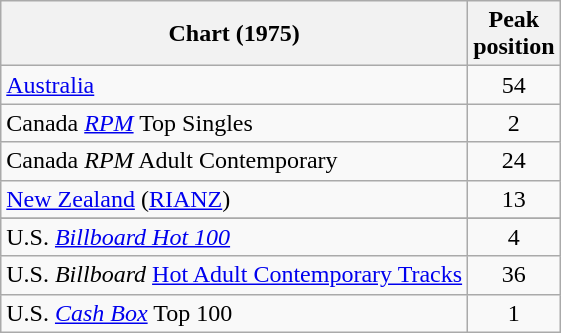<table class="wikitable sortable">
<tr>
<th align="left">Chart (1975)</th>
<th align="left">Peak<br>position</th>
</tr>
<tr>
<td><a href='#'>Australia</a></td>
<td style="text-align:center;">54</td>
</tr>
<tr>
<td>Canada <em><a href='#'>RPM</a></em> Top Singles</td>
<td style="text-align:center;">2</td>
</tr>
<tr>
<td>Canada <em>RPM</em> Adult Contemporary</td>
<td style="text-align:center;">24</td>
</tr>
<tr>
<td align="left"><a href='#'>New Zealand</a> (<a href='#'>RIANZ</a>)</td>
<td style="text-align:center;">13</td>
</tr>
<tr>
</tr>
<tr>
<td align="left">U.S. <em><a href='#'>Billboard Hot 100</a></em></td>
<td style="text-align:center;">4</td>
</tr>
<tr>
<td align="left">U.S. <em>Billboard</em> <a href='#'>Hot Adult Contemporary Tracks</a></td>
<td style="text-align:center;">36</td>
</tr>
<tr>
<td align="left">U.S. <em><a href='#'>Cash Box</a></em> Top 100</td>
<td style="text-align:center;">1</td>
</tr>
</table>
